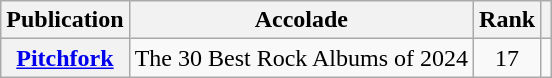<table class="wikitable sortable plainrowheaders">
<tr>
<th scope="col">Publication</th>
<th scope="col">Accolade</th>
<th scope="col">Rank</th>
<th scope="col" class="unsortable"></th>
</tr>
<tr>
<th scope="row"><a href='#'>Pitchfork</a></th>
<td>The 30 Best Rock Albums of 2024</td>
<td style="text-align: center;">17</td>
<td style="text-align: center;"></td>
</tr>
</table>
